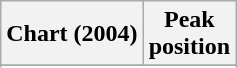<table class="wikitable sortable plainrowheaders" style="text-align:center">
<tr>
<th scope="col">Chart (2004)</th>
<th scope="col">Peak<br> position</th>
</tr>
<tr>
</tr>
<tr>
</tr>
</table>
